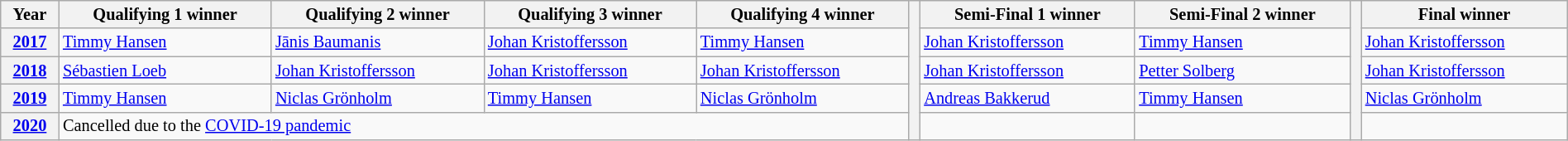<table class="wikitable" width=100% style="font-size: 85%;">
<tr>
<th>Year</th>
<th>Qualifying 1 winner</th>
<th>Qualifying 2 winner</th>
<th>Qualifying 3 winner</th>
<th>Qualifying 4 winner</th>
<th rowspan="5"></th>
<th>Semi-Final 1 winner</th>
<th>Semi-Final 2 winner</th>
<th rowspan="5"></th>
<th>Final winner</th>
</tr>
<tr>
<th><a href='#'>2017</a></th>
<td> <a href='#'>Timmy Hansen</a></td>
<td> <a href='#'>Jānis Baumanis</a></td>
<td> <a href='#'>Johan Kristoffersson</a></td>
<td> <a href='#'>Timmy Hansen</a></td>
<td> <a href='#'>Johan Kristoffersson</a></td>
<td> <a href='#'>Timmy Hansen</a></td>
<td> <a href='#'>Johan Kristoffersson</a></td>
</tr>
<tr>
<th><a href='#'>2018</a></th>
<td> <a href='#'>Sébastien Loeb</a></td>
<td> <a href='#'>Johan Kristoffersson</a></td>
<td> <a href='#'>Johan Kristoffersson</a></td>
<td> <a href='#'>Johan Kristoffersson</a></td>
<td> <a href='#'>Johan Kristoffersson</a></td>
<td> <a href='#'>Petter Solberg</a></td>
<td> <a href='#'>Johan Kristoffersson</a></td>
</tr>
<tr>
<th><a href='#'>2019</a></th>
<td> <a href='#'>Timmy Hansen</a></td>
<td> <a href='#'>Niclas Grönholm</a></td>
<td> <a href='#'>Timmy Hansen</a></td>
<td> <a href='#'>Niclas Grönholm</a></td>
<td> <a href='#'>Andreas Bakkerud</a></td>
<td> <a href='#'>Timmy Hansen</a></td>
<td> <a href='#'>Niclas Grönholm</a></td>
</tr>
<tr>
<th><a href='#'>2020</a></th>
<td colspan="4">Cancelled due to the <a href='#'>COVID-19 pandemic</a></td>
<td></td>
<td></td>
<td></td>
</tr>
</table>
